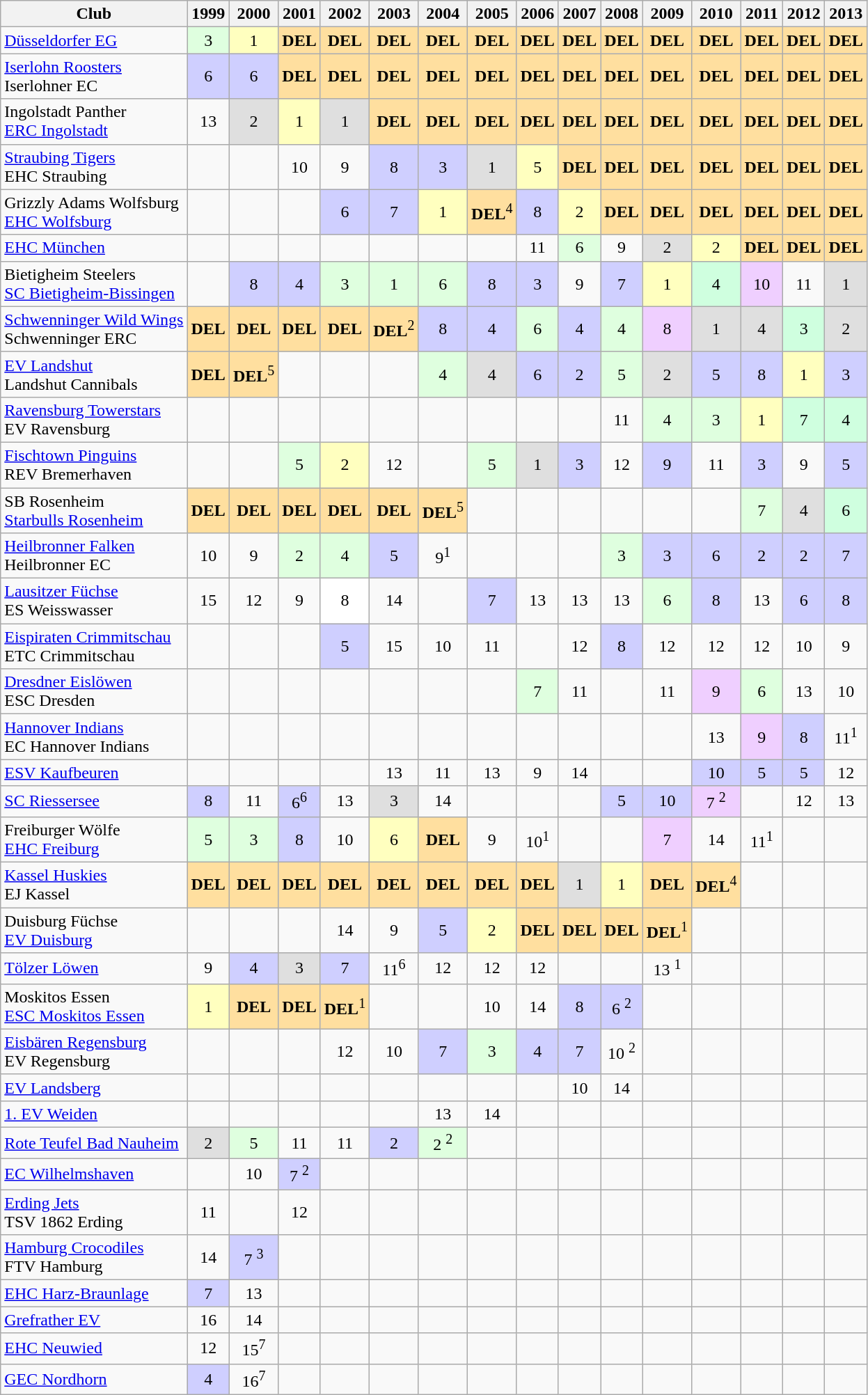<table class="wikitable">
<tr>
<th>Club</th>
<th>1999</th>
<th>2000</th>
<th>2001</th>
<th>2002</th>
<th>2003</th>
<th>2004</th>
<th>2005</th>
<th>2006</th>
<th>2007</th>
<th>2008</th>
<th>2009</th>
<th>2010</th>
<th>2011</th>
<th>2012</th>
<th>2013</th>
</tr>
<tr style="text-align:center;">
<td align="left"><a href='#'>Düsseldorfer EG</a></td>
<td style="background:#dfffdf;">3</td>
<td style="background:#ffffbf;">1</td>
<td style="background:#ffdf9f;"><strong>DEL</strong></td>
<td style="background:#ffdf9f;"><strong>DEL</strong></td>
<td style="background:#ffdf9f;"><strong>DEL</strong></td>
<td style="background:#ffdf9f;"><strong>DEL</strong></td>
<td style="background:#ffdf9f;"><strong>DEL</strong></td>
<td style="background:#ffdf9f;"><strong>DEL</strong></td>
<td style="background:#ffdf9f;"><strong>DEL</strong></td>
<td style="background:#ffdf9f;"><strong>DEL</strong></td>
<td style="background:#ffdf9f;"><strong>DEL</strong></td>
<td style="background:#ffdf9f;"><strong>DEL</strong></td>
<td style="background:#ffdf9f;"><strong>DEL</strong></td>
<td style="background:#ffdf9f;"><strong>DEL</strong></td>
<td style="background:#ffdf9f;"><strong>DEL</strong></td>
</tr>
<tr style="text-align:center;">
<td align="left"><a href='#'>Iserlohn Roosters</a><br>Iserlohner EC</td>
<td style="background:#cfcfff;">6</td>
<td style="background:#cfcfff;">6</td>
<td style="background:#ffdf9f;"><strong>DEL</strong></td>
<td style="background:#ffdf9f;"><strong>DEL</strong></td>
<td style="background:#ffdf9f;"><strong>DEL</strong></td>
<td style="background:#ffdf9f;"><strong>DEL</strong></td>
<td style="background:#ffdf9f;"><strong>DEL</strong></td>
<td style="background:#ffdf9f;"><strong>DEL</strong></td>
<td style="background:#ffdf9f;"><strong>DEL</strong></td>
<td style="background:#ffdf9f;"><strong>DEL</strong></td>
<td style="background:#ffdf9f;"><strong>DEL</strong></td>
<td style="background:#ffdf9f;"><strong>DEL</strong></td>
<td style="background:#ffdf9f;"><strong>DEL</strong></td>
<td style="background:#ffdf9f;"><strong>DEL</strong></td>
<td style="background:#ffdf9f;"><strong>DEL</strong></td>
</tr>
<tr style="text-align:center;">
<td align="left">Ingolstadt Panther<br><a href='#'>ERC Ingolstadt</a></td>
<td>13</td>
<td style="background:#dfdfdf;">2</td>
<td style="background:#ffffbf;">1</td>
<td style="background:#dfdfdf;">1</td>
<td style="background:#ffdf9f;"><strong>DEL</strong></td>
<td style="background:#ffdf9f;"><strong>DEL</strong></td>
<td style="background:#ffdf9f;"><strong>DEL</strong></td>
<td style="background:#ffdf9f;"><strong>DEL</strong></td>
<td style="background:#ffdf9f;"><strong>DEL</strong></td>
<td style="background:#ffdf9f;"><strong>DEL</strong></td>
<td style="background:#ffdf9f;"><strong>DEL</strong></td>
<td style="background:#ffdf9f;"><strong>DEL</strong></td>
<td style="background:#ffdf9f;"><strong>DEL</strong></td>
<td style="background:#ffdf9f;"><strong>DEL</strong></td>
<td style="background:#ffdf9f;"><strong>DEL</strong></td>
</tr>
<tr style="text-align:center;">
<td align="left"><a href='#'>Straubing Tigers</a><br>EHC Straubing</td>
<td></td>
<td></td>
<td>10</td>
<td>9</td>
<td style="background:#cfcfff;">8</td>
<td style="background:#cfcfff;">3</td>
<td style="background:#dfdfdf;">1</td>
<td style="background:#ffffbf;">5</td>
<td style="background:#ffdf9f;"><strong>DEL</strong></td>
<td style="background:#ffdf9f;"><strong>DEL</strong></td>
<td style="background:#ffdf9f;"><strong>DEL</strong></td>
<td style="background:#ffdf9f;"><strong>DEL</strong></td>
<td style="background:#ffdf9f;"><strong>DEL</strong></td>
<td style="background:#ffdf9f;"><strong>DEL</strong></td>
<td style="background:#ffdf9f;"><strong>DEL</strong></td>
</tr>
<tr style="text-align:center;">
<td align="left">Grizzly Adams Wolfsburg<br><a href='#'>EHC Wolfsburg</a></td>
<td></td>
<td></td>
<td></td>
<td style="background:#cfcfff;">6</td>
<td style="background:#cfcfff;">7</td>
<td style="background:#ffffbf;">1</td>
<td style="background:#ffdf9f;"><strong>DEL</strong><sup>4</sup></td>
<td style="background:#cfcfff;">8</td>
<td style="background:#ffffbf;">2</td>
<td style="background:#ffdf9f;"><strong>DEL</strong></td>
<td style="background:#ffdf9f;"><strong>DEL</strong></td>
<td style="background:#ffdf9f;"><strong>DEL</strong></td>
<td style="background:#ffdf9f;"><strong>DEL</strong></td>
<td style="background:#ffdf9f;"><strong>DEL</strong></td>
<td style="background:#ffdf9f;"><strong>DEL</strong></td>
</tr>
<tr style="text-align:center;">
<td align="left"><a href='#'>EHC München</a></td>
<td></td>
<td></td>
<td></td>
<td></td>
<td></td>
<td></td>
<td></td>
<td>11</td>
<td style="background:#dfffdf;">6</td>
<td>9</td>
<td style="background:#dfdfdf;">2</td>
<td style="background:#ffffbf;">2</td>
<td style="background:#ffdf9f;"><strong>DEL</strong></td>
<td style="background:#ffdf9f;"><strong>DEL</strong></td>
<td style="background:#ffdf9f;"><strong>DEL</strong></td>
</tr>
<tr style="text-align:center;">
<td align="left">Bietigheim Steelers<br><a href='#'>SC Bietigheim-Bissingen</a></td>
<td></td>
<td style="background:#cfcfff;">8</td>
<td style="background:#cfcfff;">4</td>
<td style="background:#dfffdf;">3</td>
<td style="background:#dfffdf;">1</td>
<td style="background:#dfffdf;">6</td>
<td style="background:#cfcfff;">8</td>
<td style="background:#cfcfff;">3</td>
<td>9</td>
<td style="background:#cfcfff;">7</td>
<td style="background:#ffffbf;">1</td>
<td style="background:#cfffdf;">4</td>
<td style="background:#efcfff;">10</td>
<td>11</td>
<td style="background:#dfdfdf;">1</td>
</tr>
<tr style="text-align:center;">
<td align="left"><a href='#'>Schwenninger Wild Wings</a><br>Schwenninger ERC</td>
<td style="background:#ffdf9f;"><strong>DEL</strong></td>
<td style="background:#ffdf9f;"><strong>DEL</strong></td>
<td style="background:#ffdf9f;"><strong>DEL</strong></td>
<td style="background:#ffdf9f;"><strong>DEL</strong></td>
<td style="background:#ffdf9f;"><strong>DEL</strong><sup>2</sup></td>
<td style="background:#cfcfff;">8</td>
<td style="background:#cfcfff;">4</td>
<td style="background:#dfffdf;">6</td>
<td style="background:#cfcfff;">4</td>
<td style="background:#dfffdf;">4</td>
<td style="background:#efcfff;">8</td>
<td style="background:#dfdfdf;">1</td>
<td style="background:#dfdfdf;">4</td>
<td style="background:#cfffdf;">3</td>
<td style="background:#dfdfdf;">2</td>
</tr>
<tr style="text-align:center;">
<td align="left"><a href='#'>EV Landshut</a><br>Landshut Cannibals</td>
<td style="background:#ffdf9f;"><strong>DEL</strong></td>
<td style="background:#ffdf9f;"><strong>DEL</strong><sup>5</sup></td>
<td></td>
<td></td>
<td></td>
<td style="background:#dfffdf;">4</td>
<td style="background:#dfdfdf;">4</td>
<td style="background:#cfcfff;">6</td>
<td style="background:#cfcfff;">2</td>
<td style="background:#dfffdf;">5</td>
<td style="background:#dfdfdf;">2</td>
<td style="background:#cfcfff;">5</td>
<td style="background:#cfcfff;">8</td>
<td style="background:#ffffbf;">1</td>
<td style="background:#cfcfff;">3</td>
</tr>
<tr style="text-align:center;">
<td align="left"><a href='#'>Ravensburg Towerstars</a><br>EV Ravensburg</td>
<td></td>
<td></td>
<td></td>
<td></td>
<td></td>
<td></td>
<td></td>
<td></td>
<td></td>
<td>11</td>
<td style="background:#dfffdf;">4</td>
<td style="background:#dfffdf;">3</td>
<td style="background:#ffffbf;">1</td>
<td style="background:#cfffdf;">7</td>
<td style="background:#cfffdf;">4</td>
</tr>
<tr style="text-align:center;">
<td align="left"><a href='#'>Fischtown Pinguins</a><br>REV Bremerhaven</td>
<td></td>
<td></td>
<td style="background:#dfffdf;">5</td>
<td style="background:#ffffbf;">2</td>
<td>12</td>
<td></td>
<td style="background:#dfffdf;">5</td>
<td style="background:#dfdfdf;">1</td>
<td style="background:#cfcfff;">3</td>
<td>12</td>
<td style="background:#cfcfff;">9</td>
<td>11</td>
<td style="background:#cfcfff;">3</td>
<td>9</td>
<td style="background:#cfcfff;">5</td>
</tr>
<tr style="text-align:center;">
<td align="left">SB Rosenheim<br><a href='#'>Starbulls Rosenheim</a></td>
<td style="background:#ffdf9f;"><strong>DEL</strong></td>
<td style="background:#ffdf9f;"><strong>DEL</strong></td>
<td style="background:#ffdf9f;"><strong>DEL</strong></td>
<td style="background:#ffdf9f;"><strong>DEL</strong></td>
<td style="background:#ffdf9f;"><strong>DEL</strong></td>
<td style="background:#ffdf9f;"><strong>DEL</strong><sup>5</sup></td>
<td></td>
<td></td>
<td></td>
<td></td>
<td></td>
<td></td>
<td style="background:#dfffdf;">7</td>
<td style="background:#dfdfdf;">4</td>
<td style="background:#cfffdf;">6</td>
</tr>
<tr style="text-align:center;">
<td align="left"><a href='#'>Heilbronner Falken</a><br>Heilbronner EC</td>
<td>10</td>
<td>9</td>
<td style="background:#dfffdf;">2</td>
<td style="background:#dfffdf;">4</td>
<td style="background:#cfcfff;">5</td>
<td>9<sup>1</sup></td>
<td></td>
<td></td>
<td></td>
<td style="background:#dfffdf;">3</td>
<td style="background:#cfcfff;">3</td>
<td style="background:#cfcfff;">6</td>
<td style="background:#cfcfff;">2</td>
<td style="background:#cfcfff;">2</td>
<td style="background:#cfcfff;">7</td>
</tr>
<tr style="text-align:center;">
<td align="left"><a href='#'>Lausitzer Füchse</a><br>ES Weisswasser</td>
<td>15</td>
<td>12</td>
<td>9</td>
<td style="background:#fff;">8</td>
<td>14</td>
<td></td>
<td style="background:#cfcfff;">7</td>
<td>13</td>
<td>13</td>
<td>13</td>
<td style="background:#dfffdf;">6</td>
<td style="background:#cfcfff;">8</td>
<td>13</td>
<td style="background:#cfcfff;">6</td>
<td style="background:#cfcfff;">8</td>
</tr>
<tr style="text-align:center;">
<td align="left"><a href='#'>Eispiraten Crimmitschau</a><br>ETC Crimmitschau</td>
<td></td>
<td></td>
<td></td>
<td style="background:#cfcfff;">5</td>
<td>15</td>
<td>10</td>
<td>11</td>
<td></td>
<td>12</td>
<td style="background:#cfcfff;">8</td>
<td>12</td>
<td>12</td>
<td>12</td>
<td>10</td>
<td>9</td>
</tr>
<tr style="text-align:center;">
<td align="left"><a href='#'>Dresdner Eislöwen</a><br>ESC Dresden</td>
<td></td>
<td></td>
<td></td>
<td></td>
<td></td>
<td></td>
<td></td>
<td style="background:#dfffdf;">7</td>
<td>11</td>
<td></td>
<td>11</td>
<td style="background:#efcfff;">9</td>
<td style="background:#dfffdf;">6</td>
<td>13</td>
<td>10</td>
</tr>
<tr style="text-align:center;">
<td align="left"><a href='#'>Hannover Indians</a><br>EC Hannover Indians</td>
<td></td>
<td></td>
<td></td>
<td></td>
<td></td>
<td></td>
<td></td>
<td></td>
<td></td>
<td></td>
<td></td>
<td>13</td>
<td style="background:#efcfff;">9</td>
<td style="background:#cfcfff;">8</td>
<td>11<sup>1</sup></td>
</tr>
<tr style="text-align:center;">
<td align="left"><a href='#'>ESV Kaufbeuren</a></td>
<td></td>
<td></td>
<td></td>
<td></td>
<td>13</td>
<td>11</td>
<td>13</td>
<td>9</td>
<td>14</td>
<td></td>
<td></td>
<td style="background:#cfcfff;">10</td>
<td style="background:#cfcfff;">5</td>
<td style="background:#cfcfff;">5</td>
<td>12</td>
</tr>
<tr style="text-align:center;">
<td align="left"><a href='#'>SC Riessersee</a></td>
<td style="background:#cfcfff;">8</td>
<td>11</td>
<td style="background:#cfcfff;">6<sup>6</sup></td>
<td>13</td>
<td style="background:#dfdfdf;">3</td>
<td>14</td>
<td></td>
<td></td>
<td></td>
<td style="background:#cfcfff;">5</td>
<td style="background:#cfcfff;">10</td>
<td style="background:#efcfff;">7 <sup>2</sup></td>
<td></td>
<td>12</td>
<td>13</td>
</tr>
<tr style="text-align:center;">
<td align="left">Freiburger Wölfe<br><a href='#'>EHC Freiburg</a></td>
<td style="background:#dfffdf;">5</td>
<td style="background:#dfffdf;">3</td>
<td style="background:#cfcfff;">8</td>
<td>10</td>
<td style="background:#ffffbf;">6</td>
<td style="background:#ffdf9f;"><strong>DEL</strong></td>
<td>9</td>
<td>10<sup>1</sup></td>
<td></td>
<td></td>
<td style="background:#efcfff;">7</td>
<td>14</td>
<td>11<sup>1</sup></td>
<td></td>
<td></td>
</tr>
<tr style="text-align:center;">
<td align="left"><a href='#'>Kassel Huskies</a><br>EJ Kassel</td>
<td style="background:#ffdf9f;"><strong>DEL</strong></td>
<td style="background:#ffdf9f;"><strong>DEL</strong></td>
<td style="background:#ffdf9f;"><strong>DEL</strong></td>
<td style="background:#ffdf9f;"><strong>DEL</strong></td>
<td style="background:#ffdf9f;"><strong>DEL</strong></td>
<td style="background:#ffdf9f;"><strong>DEL</strong></td>
<td style="background:#ffdf9f;"><strong>DEL</strong></td>
<td style="background:#ffdf9f;"><strong>DEL</strong></td>
<td style="background:#dfdfdf;">1</td>
<td style="background:#ffffbf;">1</td>
<td style="background:#ffdf9f;"><strong>DEL</strong></td>
<td style="background:#ffdf9f;"><strong>DEL</strong><sup>4</sup></td>
<td></td>
<td></td>
<td></td>
</tr>
<tr style="text-align:center;">
<td align="left">Duisburg Füchse<br><a href='#'>EV Duisburg</a></td>
<td></td>
<td></td>
<td></td>
<td>14</td>
<td>9</td>
<td style="background:#cfcfff;">5</td>
<td style="background:#ffffbf;">2</td>
<td style="background:#ffdf9f;"><strong>DEL</strong></td>
<td style="background:#ffdf9f;"><strong>DEL</strong></td>
<td style="background:#ffdf9f;"><strong>DEL</strong></td>
<td style="background:#ffdf9f;"><strong>DEL</strong><sup>1</sup></td>
<td></td>
<td></td>
<td></td>
<td></td>
</tr>
<tr style="text-align:center;">
<td align="left"><a href='#'>Tölzer Löwen</a></td>
<td>9</td>
<td style="background:#cfcfff;">4</td>
<td style="background:#dfdfdf;">3</td>
<td style="background:#cfcfff;">7</td>
<td>11<sup>6</sup></td>
<td>12</td>
<td>12</td>
<td>12</td>
<td></td>
<td></td>
<td>13 <sup>1</sup></td>
<td></td>
<td></td>
<td></td>
<td></td>
</tr>
<tr style="text-align:center;">
<td align="left">Moskitos Essen<br><a href='#'>ESC Moskitos Essen</a></td>
<td style="background:#ffffbf;">1</td>
<td style="background:#ffdf9f;"><strong>DEL</strong></td>
<td style="background:#ffdf9f;"><strong>DEL</strong></td>
<td style="background:#ffdf9f;"><strong>DEL</strong><sup>1</sup></td>
<td></td>
<td></td>
<td>10</td>
<td>14</td>
<td style="background:#cfcfff;">8</td>
<td style="background:#cfcfff;">6 <sup>2</sup></td>
<td></td>
<td></td>
<td></td>
<td></td>
<td></td>
</tr>
<tr style="text-align:center;">
<td align="left"><a href='#'>Eisbären Regensburg</a><br>EV Regensburg</td>
<td></td>
<td></td>
<td></td>
<td>12</td>
<td>10</td>
<td style="background:#cfcfff;">7</td>
<td style="background:#dfffdf;">3</td>
<td style="background:#cfcfff;">4</td>
<td style="background:#cfcfff;">7</td>
<td>10 <sup>2</sup></td>
<td></td>
<td></td>
<td></td>
<td></td>
<td></td>
</tr>
<tr style="text-align:center;">
<td align="left"><a href='#'>EV Landsberg</a></td>
<td></td>
<td></td>
<td></td>
<td></td>
<td></td>
<td></td>
<td></td>
<td></td>
<td>10</td>
<td>14</td>
<td></td>
<td></td>
<td></td>
<td></td>
<td></td>
</tr>
<tr style="text-align:center;">
<td align="left"><a href='#'>1. EV Weiden</a></td>
<td></td>
<td></td>
<td></td>
<td></td>
<td></td>
<td>13</td>
<td>14</td>
<td></td>
<td></td>
<td></td>
<td></td>
<td></td>
<td></td>
<td></td>
<td></td>
</tr>
<tr style="text-align:center;">
<td align="left"><a href='#'>Rote Teufel Bad Nauheim</a></td>
<td style="background:#dfdfdf;">2</td>
<td style="background:#dfffdf;">5</td>
<td>11</td>
<td>11</td>
<td style="background:#cfcfff;">2</td>
<td style="background:#dfffdf;">2 <sup>2</sup></td>
<td></td>
<td></td>
<td></td>
<td></td>
<td></td>
<td></td>
<td></td>
<td></td>
<td></td>
</tr>
<tr style="text-align:center;">
<td align="left"><a href='#'>EC Wilhelmshaven</a></td>
<td></td>
<td>10</td>
<td style="background:#cfcfff;">7 <sup>2</sup></td>
<td></td>
<td></td>
<td></td>
<td></td>
<td></td>
<td></td>
<td></td>
<td></td>
<td></td>
<td></td>
<td></td>
<td></td>
</tr>
<tr style="text-align:center;">
<td align="left"><a href='#'>Erding Jets</a><br>TSV 1862 Erding</td>
<td>11</td>
<td></td>
<td>12</td>
<td></td>
<td></td>
<td></td>
<td></td>
<td></td>
<td></td>
<td></td>
<td></td>
<td></td>
<td></td>
<td></td>
<td></td>
</tr>
<tr style="text-align:center;">
<td align="left"><a href='#'>Hamburg Crocodiles</a><br>FTV Hamburg</td>
<td>14</td>
<td style="background:#cfcfff;">7 <sup>3</sup></td>
<td></td>
<td></td>
<td></td>
<td></td>
<td></td>
<td></td>
<td></td>
<td></td>
<td></td>
<td></td>
<td></td>
<td></td>
<td></td>
</tr>
<tr style="text-align:center;">
<td align="left"><a href='#'>EHC Harz-Braunlage</a></td>
<td style="background:#cfcfff;">7</td>
<td>13</td>
<td></td>
<td></td>
<td></td>
<td></td>
<td></td>
<td></td>
<td></td>
<td></td>
<td></td>
<td></td>
<td></td>
<td></td>
<td></td>
</tr>
<tr style="text-align:center;">
<td align="left"><a href='#'>Grefrather EV</a></td>
<td>16</td>
<td>14</td>
<td></td>
<td></td>
<td></td>
<td></td>
<td></td>
<td></td>
<td></td>
<td></td>
<td></td>
<td></td>
<td></td>
<td></td>
<td></td>
</tr>
<tr style="text-align:center;">
<td align="left"><a href='#'>EHC Neuwied</a></td>
<td>12</td>
<td>15<sup>7</sup></td>
<td></td>
<td></td>
<td></td>
<td></td>
<td></td>
<td></td>
<td></td>
<td></td>
<td></td>
<td></td>
<td></td>
<td></td>
<td></td>
</tr>
<tr style="text-align:center;">
<td align="left"><a href='#'>GEC Nordhorn</a></td>
<td style="background:#cfcfff;">4</td>
<td>16<sup>7</sup></td>
<td></td>
<td></td>
<td></td>
<td></td>
<td></td>
<td></td>
<td></td>
<td></td>
<td></td>
<td></td>
<td></td>
<td></td>
<td></td>
</tr>
</table>
